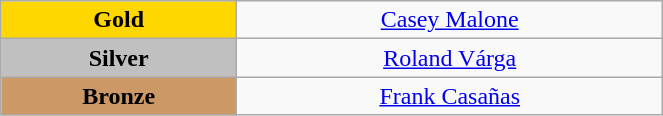<table class="wikitable" style="text-align:center; " width="35%">
<tr>
<td bgcolor="gold"><strong>Gold</strong></td>
<td><a href='#'>Casey Malone</a><br>  <small><em></em></small></td>
</tr>
<tr>
<td bgcolor="silver"><strong>Silver</strong></td>
<td><a href='#'>Roland Várga</a><br>  <small><em></em></small></td>
</tr>
<tr>
<td bgcolor="CC9966"><strong>Bronze</strong></td>
<td><a href='#'>Frank Casañas</a><br>  <small><em></em></small></td>
</tr>
</table>
